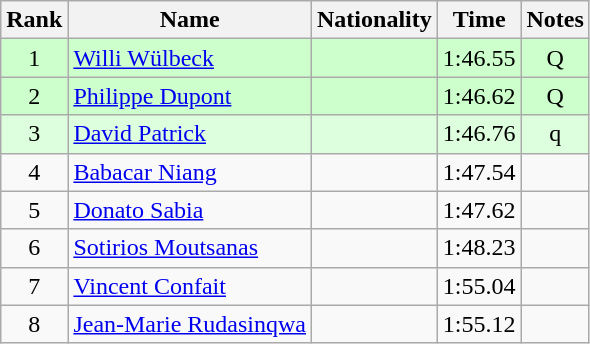<table class="wikitable sortable" style="text-align:center">
<tr>
<th>Rank</th>
<th>Name</th>
<th>Nationality</th>
<th>Time</th>
<th>Notes</th>
</tr>
<tr style="background:#ccffcc;">
<td align="center">1</td>
<td align=left><a href='#'>Willi Wülbeck</a></td>
<td align=left></td>
<td align="center">1:46.55</td>
<td>Q</td>
</tr>
<tr style="background:#ccffcc;">
<td align="center">2</td>
<td align=left><a href='#'>Philippe Dupont</a></td>
<td align=left></td>
<td align="center">1:46.62</td>
<td>Q</td>
</tr>
<tr style="background:#ddffdd;">
<td align="center">3</td>
<td align=left><a href='#'>David Patrick</a></td>
<td align=left></td>
<td align="center">1:46.76</td>
<td>q</td>
</tr>
<tr>
<td align="center">4</td>
<td align=left><a href='#'>Babacar Niang</a></td>
<td align=left></td>
<td align="center">1:47.54</td>
<td></td>
</tr>
<tr>
<td align="center">5</td>
<td align=left><a href='#'>Donato Sabia</a></td>
<td align=left></td>
<td align="center">1:47.62</td>
<td></td>
</tr>
<tr>
<td align="center">6</td>
<td align=left><a href='#'>Sotirios Moutsanas</a></td>
<td align=left></td>
<td align="center">1:48.23</td>
<td></td>
</tr>
<tr>
<td align="center">7</td>
<td align=left><a href='#'>Vincent Confait</a></td>
<td align=left></td>
<td align="center">1:55.04</td>
<td></td>
</tr>
<tr>
<td align="center">8</td>
<td align=left><a href='#'>Jean-Marie Rudasinqwa</a></td>
<td align=left></td>
<td align="center">1:55.12</td>
<td></td>
</tr>
</table>
